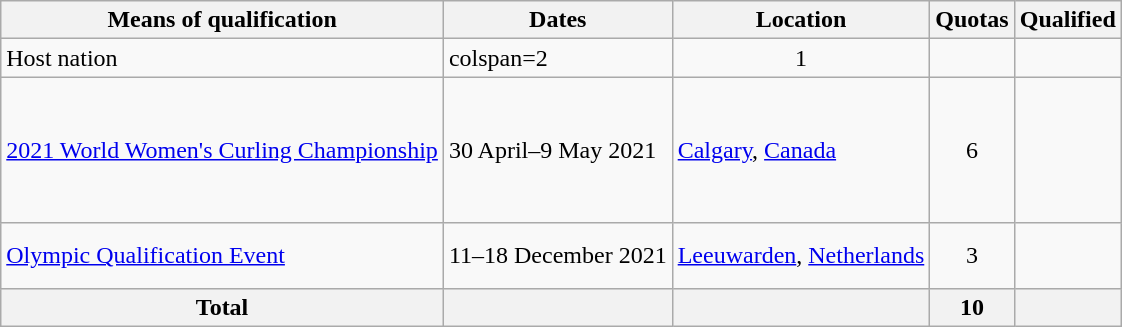<table class="wikitable">
<tr>
<th>Means of qualification</th>
<th>Dates</th>
<th>Location</th>
<th>Quotas</th>
<th>Qualified</th>
</tr>
<tr>
<td>Host nation</td>
<td>colspan=2 </td>
<td align=center>1</td>
<td></td>
</tr>
<tr>
<td><a href='#'>2021 World Women's Curling Championship</a></td>
<td>30 April–9 May 2021</td>
<td> <a href='#'>Calgary</a>, <a href='#'>Canada</a></td>
<td align=center>6</td>
<td><br><br><br><br><br></td>
</tr>
<tr>
<td><a href='#'>Olympic Qualification Event</a></td>
<td>11–18 December 2021</td>
<td> <a href='#'>Leeuwarden</a>, <a href='#'>Netherlands</a></td>
<td align=center>3</td>
<td><br><br></td>
</tr>
<tr>
<th>Total</th>
<th></th>
<th></th>
<th>10</th>
<th></th>
</tr>
</table>
